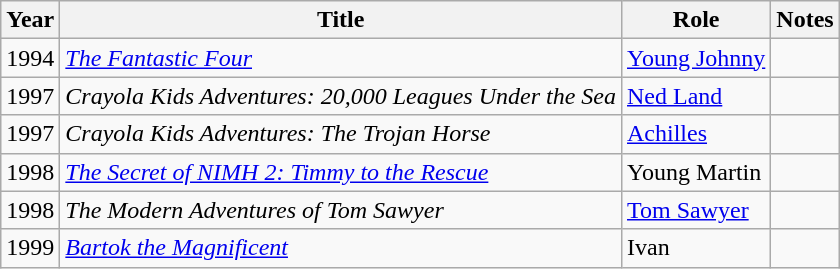<table class="wikitable sortable">
<tr>
<th>Year</th>
<th>Title</th>
<th>Role</th>
<th>Notes</th>
</tr>
<tr>
<td>1994</td>
<td><a href='#'><em>The Fantastic Four</em></a></td>
<td><a href='#'>Young Johnny</a></td>
<td></td>
</tr>
<tr>
<td>1997</td>
<td><em>Crayola Kids Adventures: 20,000 Leagues Under the Sea</em></td>
<td><a href='#'>Ned Land</a></td>
<td></td>
</tr>
<tr>
<td>1997</td>
<td><em>Crayola Kids Adventures: The Trojan Horse</em></td>
<td><a href='#'>Achilles</a></td>
<td></td>
</tr>
<tr>
<td>1998</td>
<td><em><a href='#'>The Secret of NIMH 2: Timmy to the Rescue</a></em></td>
<td>Young Martin</td>
<td></td>
</tr>
<tr>
<td>1998</td>
<td><em>The Modern Adventures of Tom Sawyer</em></td>
<td><a href='#'>Tom Sawyer</a></td>
<td></td>
</tr>
<tr>
<td>1999</td>
<td><em><a href='#'>Bartok the Magnificent</a></em></td>
<td>Ivan</td>
<td></td>
</tr>
</table>
